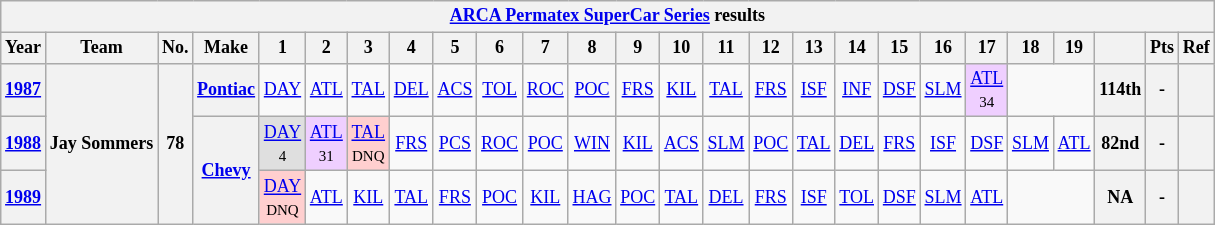<table class="wikitable" style="text-align:center; font-size:75%">
<tr>
<th colspan=45><a href='#'>ARCA Permatex SuperCar Series</a> results</th>
</tr>
<tr>
<th>Year</th>
<th>Team</th>
<th>No.</th>
<th>Make</th>
<th>1</th>
<th>2</th>
<th>3</th>
<th>4</th>
<th>5</th>
<th>6</th>
<th>7</th>
<th>8</th>
<th>9</th>
<th>10</th>
<th>11</th>
<th>12</th>
<th>13</th>
<th>14</th>
<th>15</th>
<th>16</th>
<th>17</th>
<th>18</th>
<th>19</th>
<th></th>
<th>Pts</th>
<th>Ref</th>
</tr>
<tr>
<th><a href='#'>1987</a></th>
<th rowspan=3>Jay Sommers</th>
<th rowspan=3>78</th>
<th><a href='#'>Pontiac</a></th>
<td><a href='#'>DAY</a></td>
<td><a href='#'>ATL</a></td>
<td><a href='#'>TAL</a></td>
<td><a href='#'>DEL</a></td>
<td><a href='#'>ACS</a></td>
<td><a href='#'>TOL</a></td>
<td><a href='#'>ROC</a></td>
<td><a href='#'>POC</a></td>
<td><a href='#'>FRS</a></td>
<td><a href='#'>KIL</a></td>
<td><a href='#'>TAL</a></td>
<td><a href='#'>FRS</a></td>
<td><a href='#'>ISF</a></td>
<td><a href='#'>INF</a></td>
<td><a href='#'>DSF</a></td>
<td><a href='#'>SLM</a></td>
<td style="background:#EFCFFF;"><a href='#'>ATL</a><br><small>34</small></td>
<td colspan=2></td>
<th>114th</th>
<th>-</th>
<th></th>
</tr>
<tr>
<th><a href='#'>1988</a></th>
<th rowspan=2><a href='#'>Chevy</a></th>
<td style="background:#DFDFDF;"><a href='#'>DAY</a><br><small>4</small></td>
<td style="background:#EFCFFF;"><a href='#'>ATL</a><br><small>31</small></td>
<td style="background:#FFCFCF;"><a href='#'>TAL</a><br><small>DNQ</small></td>
<td><a href='#'>FRS</a></td>
<td><a href='#'>PCS</a></td>
<td><a href='#'>ROC</a></td>
<td><a href='#'>POC</a></td>
<td><a href='#'>WIN</a></td>
<td><a href='#'>KIL</a></td>
<td><a href='#'>ACS</a></td>
<td><a href='#'>SLM</a></td>
<td><a href='#'>POC</a></td>
<td><a href='#'>TAL</a></td>
<td><a href='#'>DEL</a></td>
<td><a href='#'>FRS</a></td>
<td><a href='#'>ISF</a></td>
<td><a href='#'>DSF</a></td>
<td><a href='#'>SLM</a></td>
<td><a href='#'>ATL</a></td>
<th>82nd</th>
<th>-</th>
<th></th>
</tr>
<tr>
<th><a href='#'>1989</a></th>
<td style="background:#FFCFCF;"><a href='#'>DAY</a><br><small>DNQ</small></td>
<td><a href='#'>ATL</a></td>
<td><a href='#'>KIL</a></td>
<td><a href='#'>TAL</a></td>
<td><a href='#'>FRS</a></td>
<td><a href='#'>POC</a></td>
<td><a href='#'>KIL</a></td>
<td><a href='#'>HAG</a></td>
<td><a href='#'>POC</a></td>
<td><a href='#'>TAL</a></td>
<td><a href='#'>DEL</a></td>
<td><a href='#'>FRS</a></td>
<td><a href='#'>ISF</a></td>
<td><a href='#'>TOL</a></td>
<td><a href='#'>DSF</a></td>
<td><a href='#'>SLM</a></td>
<td><a href='#'>ATL</a></td>
<td colspan=2></td>
<th>NA</th>
<th>-</th>
<th></th>
</tr>
</table>
